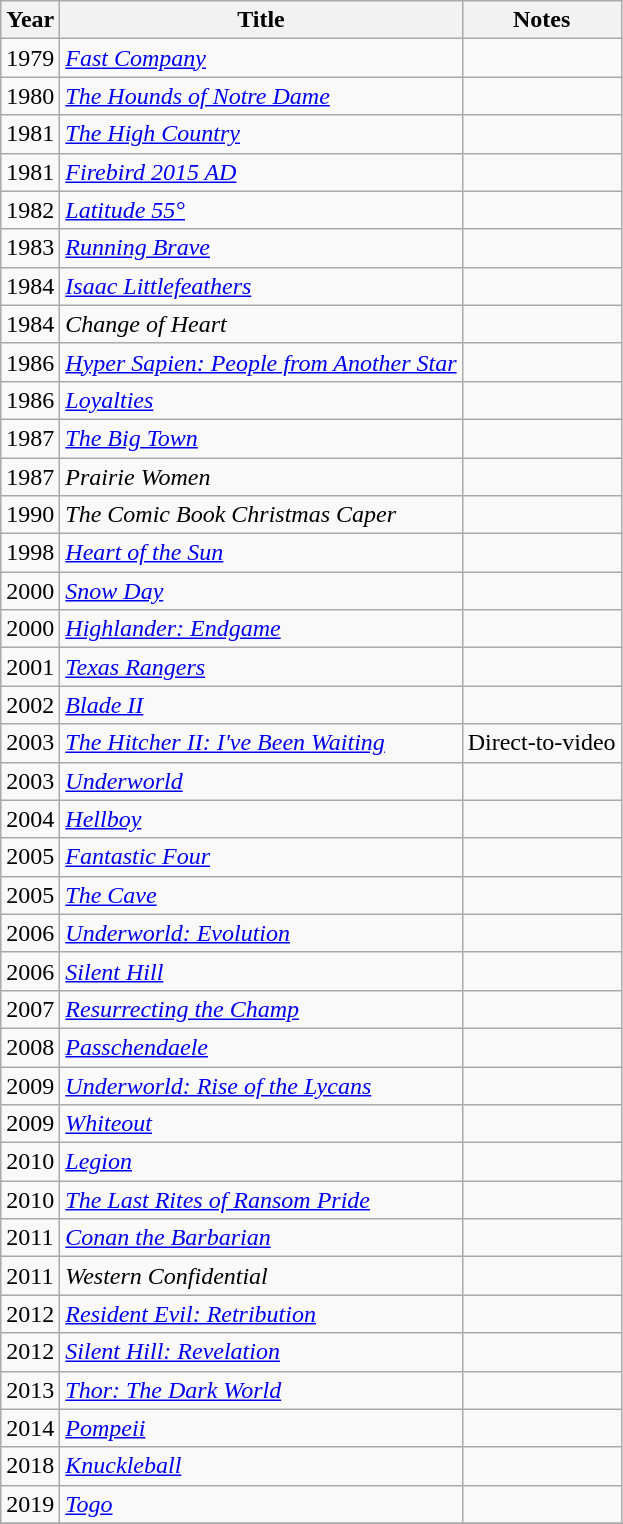<table class="wikitable sortable">
<tr>
<th>Year</th>
<th>Title</th>
<th class="unsortable">Notes</th>
</tr>
<tr>
<td>1979</td>
<td><em><a href='#'>Fast Company</a></em></td>
<td></td>
</tr>
<tr>
<td>1980</td>
<td><em><a href='#'>The Hounds of Notre Dame</a></em></td>
<td></td>
</tr>
<tr>
<td>1981</td>
<td><em><a href='#'>The High Country</a></em></td>
<td></td>
</tr>
<tr>
<td>1981</td>
<td><em><a href='#'>Firebird 2015 AD</a></em></td>
<td></td>
</tr>
<tr>
<td>1982</td>
<td><em><a href='#'>Latitude 55°</a></em></td>
<td></td>
</tr>
<tr>
<td>1983</td>
<td><em><a href='#'>Running Brave</a></em></td>
<td></td>
</tr>
<tr>
<td>1984</td>
<td><em><a href='#'>Isaac Littlefeathers</a></em></td>
<td></td>
</tr>
<tr>
<td>1984</td>
<td><em>Change of Heart</em></td>
<td></td>
</tr>
<tr>
<td>1986</td>
<td><em><a href='#'>Hyper Sapien: People from Another Star</a></em></td>
<td></td>
</tr>
<tr>
<td>1986</td>
<td><em><a href='#'>Loyalties</a></em></td>
<td></td>
</tr>
<tr>
<td>1987</td>
<td><em><a href='#'>The Big Town</a></em></td>
<td></td>
</tr>
<tr>
<td>1987</td>
<td><em>Prairie Women</em></td>
<td></td>
</tr>
<tr>
<td>1990</td>
<td><em>The Comic Book Christmas Caper</em></td>
<td></td>
</tr>
<tr>
<td>1998</td>
<td><em><a href='#'>Heart of the Sun</a></em></td>
<td></td>
</tr>
<tr>
<td>2000</td>
<td><em><a href='#'>Snow Day</a></em></td>
<td></td>
</tr>
<tr>
<td>2000</td>
<td><em><a href='#'>Highlander: Endgame</a></em></td>
<td></td>
</tr>
<tr>
<td>2001</td>
<td><em><a href='#'>Texas Rangers</a></em></td>
<td></td>
</tr>
<tr>
<td>2002</td>
<td><em><a href='#'>Blade II</a></em></td>
<td></td>
</tr>
<tr>
<td>2003</td>
<td><em><a href='#'>The Hitcher II: I've Been Waiting</a></em></td>
<td>Direct-to-video</td>
</tr>
<tr>
<td>2003</td>
<td><em><a href='#'>Underworld</a></em></td>
<td></td>
</tr>
<tr>
<td>2004</td>
<td><em><a href='#'>Hellboy</a></em></td>
<td></td>
</tr>
<tr>
<td>2005</td>
<td><em><a href='#'>Fantastic Four</a></em></td>
<td></td>
</tr>
<tr>
<td>2005</td>
<td><em><a href='#'>The Cave</a></em></td>
<td></td>
</tr>
<tr>
<td>2006</td>
<td><em><a href='#'>Underworld: Evolution</a></em></td>
<td></td>
</tr>
<tr>
<td>2006</td>
<td><em><a href='#'>Silent Hill</a></em></td>
<td></td>
</tr>
<tr>
<td>2007</td>
<td><em><a href='#'>Resurrecting the Champ</a></em></td>
<td></td>
</tr>
<tr>
<td>2008</td>
<td><em><a href='#'>Passchendaele</a></em></td>
<td></td>
</tr>
<tr>
<td>2009</td>
<td><em><a href='#'>Underworld: Rise of the Lycans</a></em></td>
<td></td>
</tr>
<tr>
<td>2009</td>
<td><em><a href='#'>Whiteout</a></em></td>
<td></td>
</tr>
<tr>
<td>2010</td>
<td><em><a href='#'>Legion</a></em></td>
<td></td>
</tr>
<tr>
<td>2010</td>
<td><em><a href='#'>The Last Rites of Ransom Pride</a></em></td>
<td></td>
</tr>
<tr>
<td>2011</td>
<td><em><a href='#'>Conan the Barbarian</a></em></td>
<td></td>
</tr>
<tr>
<td>2011</td>
<td><em>Western Confidential</em></td>
<td></td>
</tr>
<tr>
<td>2012</td>
<td><em><a href='#'>Resident Evil: Retribution</a></em></td>
<td></td>
</tr>
<tr>
<td>2012</td>
<td><em><a href='#'>Silent Hill: Revelation</a></em></td>
<td></td>
</tr>
<tr>
<td>2013</td>
<td><em><a href='#'>Thor: The Dark World</a></em></td>
<td></td>
</tr>
<tr>
<td>2014</td>
<td><em><a href='#'>Pompeii</a></em></td>
<td></td>
</tr>
<tr>
<td>2018</td>
<td><em><a href='#'>Knuckleball</a></em></td>
<td></td>
</tr>
<tr>
<td>2019</td>
<td><em><a href='#'>Togo</a></em></td>
<td></td>
</tr>
<tr>
</tr>
</table>
